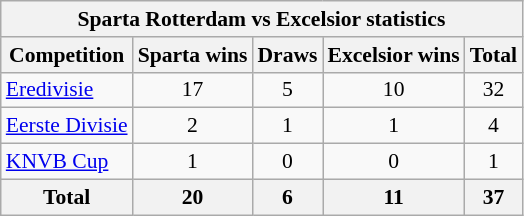<table class="wikitable" style="font-size: 90%">
<tr>
<th colspan="5">Sparta Rotterdam vs Excelsior statistics<br></th>
</tr>
<tr>
<th>Competition</th>
<th>Sparta wins</th>
<th>Draws</th>
<th>Excelsior wins</th>
<th>Total</th>
</tr>
<tr>
<td><a href='#'>Eredivisie</a></td>
<td style="text-align: center">17</td>
<td style="text-align: center">5</td>
<td style="text-align: center">10</td>
<td style="text-align: center">32</td>
</tr>
<tr>
<td><a href='#'>Eerste Divisie</a></td>
<td style="text-align: center">2</td>
<td style="text-align: center">1</td>
<td style="text-align: center">1</td>
<td style="text-align: center">4</td>
</tr>
<tr>
<td><a href='#'>KNVB Cup</a></td>
<td style="text-align: center">1</td>
<td style="text-align: center">0</td>
<td style="text-align: center">0</td>
<td style="text-align: center">1</td>
</tr>
<tr>
<th>Total</th>
<th>20</th>
<th>6</th>
<th>11</th>
<th>37</th>
</tr>
</table>
